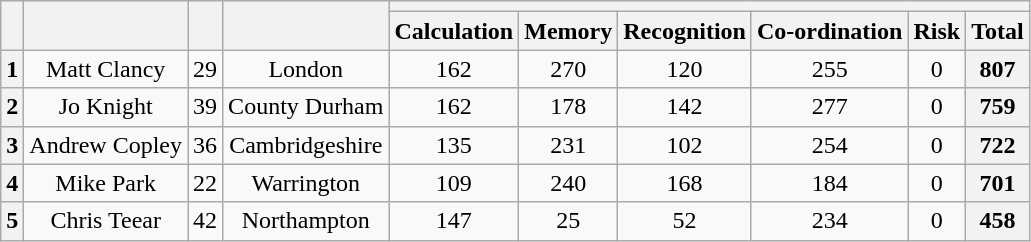<table class="wikitable" style="text-align:center">
<tr>
<th rowspan=2></th>
<th rowspan=2></th>
<th rowspan=2></th>
<th rowspan=2></th>
<th colspan=6></th>
</tr>
<tr>
<th>Calculation</th>
<th>Memory</th>
<th>Recognition</th>
<th>Co-ordination</th>
<th>Risk</th>
<th>Total</th>
</tr>
<tr>
<th>1</th>
<td>Matt Clancy</td>
<td>29</td>
<td>London</td>
<td>162</td>
<td>270</td>
<td>120</td>
<td>255</td>
<td>0</td>
<th>807</th>
</tr>
<tr>
<th>2</th>
<td>Jo Knight</td>
<td>39</td>
<td>County Durham</td>
<td>162</td>
<td>178</td>
<td>142</td>
<td>277</td>
<td>0</td>
<th>759</th>
</tr>
<tr>
<th>3</th>
<td>Andrew Copley</td>
<td>36</td>
<td>Cambridgeshire</td>
<td>135</td>
<td>231</td>
<td>102</td>
<td>254</td>
<td>0</td>
<th>722</th>
</tr>
<tr>
<th>4</th>
<td>Mike Park</td>
<td>22</td>
<td>Warrington</td>
<td>109</td>
<td>240</td>
<td>168</td>
<td>184</td>
<td>0</td>
<th>701</th>
</tr>
<tr>
<th>5</th>
<td>Chris Teear</td>
<td>42</td>
<td>Northampton</td>
<td>147</td>
<td>25</td>
<td>52</td>
<td>234</td>
<td>0</td>
<th>458</th>
</tr>
</table>
